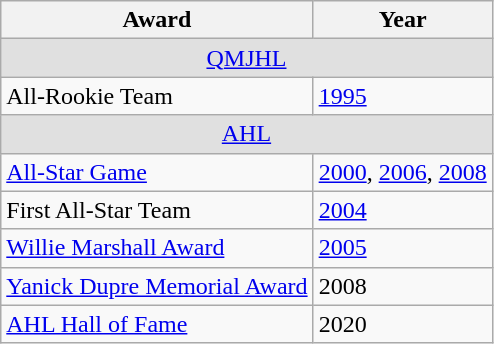<table class="wikitable">
<tr>
<th>Award</th>
<th>Year</th>
</tr>
<tr ALIGN="center" bgcolor="#e0e0e0">
<td colspan="3"><a href='#'>QMJHL</a></td>
</tr>
<tr>
<td>All-Rookie Team</td>
<td><a href='#'>1995</a></td>
</tr>
<tr ALIGN="center" bgcolor="#e0e0e0">
<td colspan="3"><a href='#'>AHL</a></td>
</tr>
<tr>
<td><a href='#'>All-Star Game</a></td>
<td><a href='#'>2000</a>, <a href='#'>2006</a>, <a href='#'>2008</a></td>
</tr>
<tr>
<td>First All-Star Team</td>
<td><a href='#'>2004</a></td>
</tr>
<tr>
<td><a href='#'>Willie Marshall Award</a></td>
<td><a href='#'>2005</a></td>
</tr>
<tr>
<td><a href='#'>Yanick Dupre Memorial Award</a></td>
<td>2008</td>
</tr>
<tr>
<td><a href='#'>AHL Hall of Fame</a></td>
<td>2020</td>
</tr>
</table>
